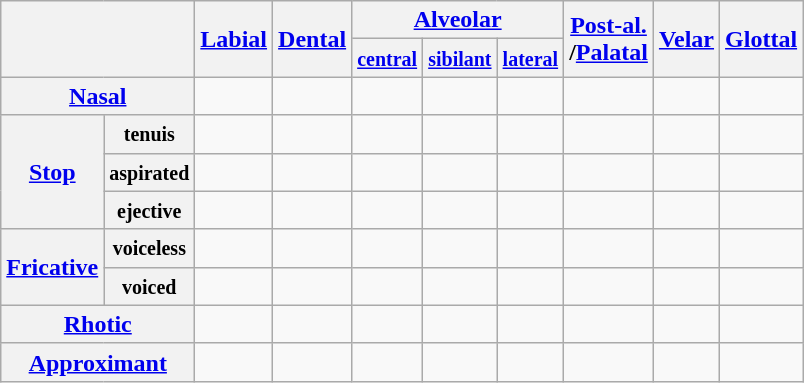<table class="wikitable" style=text-align:center>
<tr>
<th rowspan="2" colspan="2"></th>
<th rowspan="2"><a href='#'>Labial</a></th>
<th rowspan="2"><a href='#'>Dental</a></th>
<th colspan="3"><a href='#'>Alveolar</a></th>
<th rowspan="2"><a href='#'>Post-al.</a><br>/<a href='#'>Palatal</a></th>
<th rowspan="2"><a href='#'>Velar</a></th>
<th rowspan="2"><a href='#'>Glottal</a></th>
</tr>
<tr>
<th><small><a href='#'>central</a></small></th>
<th><small><a href='#'>sibilant</a></small></th>
<th><small><a href='#'>lateral</a></small></th>
</tr>
<tr>
<th colspan="2"><a href='#'>Nasal</a></th>
<td></td>
<td></td>
<td></td>
<td></td>
<td></td>
<td></td>
<td></td>
<td></td>
</tr>
<tr>
<th rowspan="3"><a href='#'>Stop</a></th>
<th><small>tenuis</small></th>
<td></td>
<td></td>
<td></td>
<td></td>
<td></td>
<td></td>
<td></td>
<td></td>
</tr>
<tr>
<th><small>aspirated</small></th>
<td></td>
<td></td>
<td></td>
<td></td>
<td></td>
<td></td>
<td></td>
<td></td>
</tr>
<tr>
<th><small>ejective</small></th>
<td></td>
<td></td>
<td></td>
<td></td>
<td></td>
<td></td>
<td></td>
<td></td>
</tr>
<tr>
<th rowspan="2"><a href='#'>Fricative</a></th>
<th><small>voiceless</small></th>
<td></td>
<td></td>
<td></td>
<td></td>
<td></td>
<td></td>
<td></td>
<td></td>
</tr>
<tr>
<th><small>voiced</small></th>
<td></td>
<td></td>
<td></td>
<td></td>
<td></td>
<td></td>
<td></td>
<td></td>
</tr>
<tr>
<th colspan="2"><a href='#'>Rhotic</a></th>
<td></td>
<td></td>
<td></td>
<td></td>
<td></td>
<td></td>
<td></td>
<td></td>
</tr>
<tr>
<th colspan="2"><a href='#'>Approximant</a></th>
<td></td>
<td></td>
<td></td>
<td></td>
<td></td>
<td></td>
<td></td>
<td></td>
</tr>
</table>
